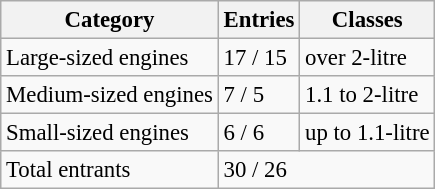<table class="wikitable" style="font-size: 95%;">
<tr>
<th>Category</th>
<th>Entries</th>
<th>Classes</th>
</tr>
<tr>
<td>Large-sized engines</td>
<td>17 / 15</td>
<td>over 2-litre</td>
</tr>
<tr>
<td>Medium-sized engines</td>
<td>7 / 5</td>
<td>1.1 to 2-litre</td>
</tr>
<tr>
<td>Small-sized engines</td>
<td>6 / 6</td>
<td>up to 1.1-litre</td>
</tr>
<tr>
<td>Total entrants</td>
<td colspan=2>30 / 26</td>
</tr>
</table>
